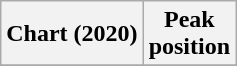<table class="wikitable sortable plainrowheaders" style="text-align:center">
<tr>
<th scope="col">Chart (2020)</th>
<th scope="col">Peak<br>position</th>
</tr>
<tr>
</tr>
</table>
